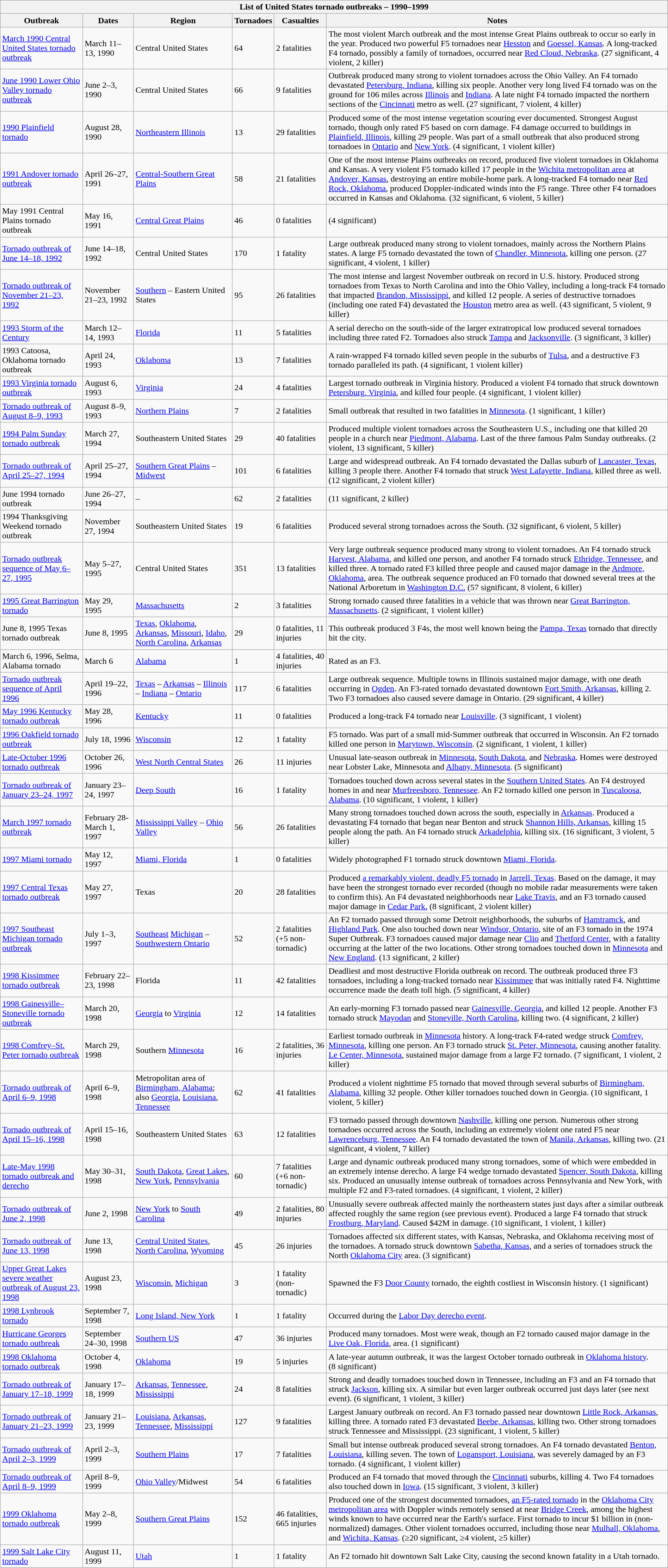<table class="wikitable collapsible sortable" style="width:100%;">
<tr>
<th colspan="8">List of United States tornado outbreaks – 1990–1999</th>
</tr>
<tr>
<th scope="col">Outbreak</th>
<th scope="col">Dates</th>
<th scope="col" class="unsortable">Region</th>
<th scope="col">Tornadoes</th>
<th scope="col">Casualties</th>
<th scope="col">Notes</th>
</tr>
<tr>
<td><a href='#'>March 1990 Central United States tornado outbreak</a></td>
<td>March 11–13, 1990</td>
<td>Central United States</td>
<td>64</td>
<td>2 fatalities</td>
<td>The most violent March outbreak and the most intense Great Plains outbreak to occur so early in the year. Produced two powerful F5 tornadoes near <a href='#'>Hesston</a> and <a href='#'>Goessel, Kansas</a>. A long-tracked F4 tornado, possibly a family of tornadoes, occurred near <a href='#'>Red Cloud, Nebraska</a>. (27 significant, 4 violent, 2 killer)</td>
</tr>
<tr>
<td><a href='#'>June 1990 Lower Ohio Valley tornado outbreak</a></td>
<td>June 2–3, 1990</td>
<td>Central United States</td>
<td>66</td>
<td>9 fatalities</td>
<td>Outbreak produced many strong to violent tornadoes across the Ohio Valley. An F4 tornado devastated <a href='#'>Petersburg, Indiana</a>, killing six people. Another very long lived F4 tornado was on the ground for 106 miles across <a href='#'>Illinois</a> and <a href='#'>Indiana</a>. A late night F4 tornado impacted the northern sections of the <a href='#'>Cincinnati</a> metro as well. (27 significant, 7 violent, 4 killer)</td>
</tr>
<tr>
<td><a href='#'>1990 Plainfield tornado</a></td>
<td>August 28, 1990</td>
<td><a href='#'>Northeastern Illinois</a></td>
<td>13</td>
<td>29 fatalities</td>
<td>Produced some of the most intense vegetation scouring ever documented. Strongest August tornado, though only rated F5 based on corn damage. F4 damage occurred to buildings in <a href='#'>Plainfield, Illinois</a>, killing 29 people. Was part of a small outbreak that also produced strong tornadoes in <a href='#'>Ontario</a> and <a href='#'>New York</a>. (4 significant, 1 violent killer)</td>
</tr>
<tr>
<td><a href='#'>1991 Andover tornado outbreak</a></td>
<td>April 26–27, 1991</td>
<td><a href='#'>Central-Southern Great Plains</a></td>
<td>58</td>
<td>21 fatalities</td>
<td>One of the most intense Plains outbreaks on record, produced five violent tornadoes in Oklahoma and Kansas. A very violent F5 tornado killed 17 people in the <a href='#'>Wichita metropolitan area</a> at <a href='#'>Andover, Kansas</a>, destroying an entire mobile-home park. A long-tracked F4 tornado near <a href='#'>Red Rock, Oklahoma</a>, produced Doppler-indicated winds into the F5 range. Three other F4 tornadoes occurred in Kansas and Oklahoma. (32 significant, 6 violent, 5 killer)</td>
</tr>
<tr>
<td>May 1991 Central Plains tornado outbreak</td>
<td>May 16, 1991</td>
<td><a href='#'>Central Great Plains</a></td>
<td>46</td>
<td>0 fatalities</td>
<td>(4 significant)</td>
</tr>
<tr>
<td><a href='#'>Tornado outbreak of June 14–18, 1992</a></td>
<td>June 14–18, 1992</td>
<td>Central United States</td>
<td>170</td>
<td>1 fatality</td>
<td>Large outbreak produced many strong to violent tornadoes, mainly across the Northern Plains states. A large F5 tornado devastated the town of <a href='#'>Chandler, Minnesota</a>, killing one person. (27 significant, 4 violent, 1 killer)</td>
</tr>
<tr>
<td><a href='#'>Tornado outbreak of November 21–23, 1992</a></td>
<td>November 21–23, 1992</td>
<td><a href='#'>Southern</a> – Eastern United States</td>
<td>95</td>
<td>26 fatalities</td>
<td>The most intense and largest November outbreak on record in U.S. history. Produced strong tornadoes from Texas to North Carolina and into the Ohio Valley, including a long-track F4 tornado that impacted <a href='#'>Brandon, Mississippi</a>, and killed 12 people. A series of destructive tornadoes (including one rated F4) devastated the <a href='#'>Houston</a> metro area as well. (43 significant, 5 violent, 9 killer)</td>
</tr>
<tr>
<td><a href='#'>1993 Storm of the Century</a></td>
<td>March 12–14, 1993</td>
<td><a href='#'>Florida</a></td>
<td>11</td>
<td>5 fatalities</td>
<td>A serial derecho on the south-side of the larger extratropical low produced several tornadoes including three rated F2. Tornadoes also struck <a href='#'>Tampa</a> and <a href='#'>Jacksonville</a>. (3 significant, 3 killer)</td>
</tr>
<tr>
<td>1993 Catoosa, Oklahoma tornado outbreak</td>
<td>April 24, 1993</td>
<td><a href='#'>Oklahoma</a></td>
<td>13</td>
<td>7 fatalities</td>
<td>A rain-wrapped F4 tornado killed seven people in the suburbs of <a href='#'>Tulsa</a>, and a destructive F3 tornado paralleled its path. (4 significant, 1 violent killer)</td>
</tr>
<tr>
<td><a href='#'>1993 Virginia tornado outbreak</a></td>
<td>August 6, 1993</td>
<td><a href='#'>Virginia</a></td>
<td>24</td>
<td>4 fatalities</td>
<td>Largest tornado outbreak in Virginia history. Produced a violent F4 tornado that struck downtown <a href='#'>Petersburg, Virginia</a>, and killed four people. (4 significant, 1 violent killer)</td>
</tr>
<tr>
<td><a href='#'>Tornado outbreak of August 8–9, 1993</a></td>
<td>August 8–9, 1993</td>
<td><a href='#'>Northern Plains</a></td>
<td>7</td>
<td>2 fatalities</td>
<td>Small outbreak that resulted in two fatalities in <a href='#'>Minnesota</a>. (1 significant, 1 killer)</td>
</tr>
<tr>
<td><a href='#'>1994 Palm Sunday tornado outbreak</a></td>
<td>March 27, 1994</td>
<td>Southeastern United States</td>
<td>29</td>
<td>40 fatalities</td>
<td>Produced multiple violent tornadoes across the Southeastern U.S., including one that killed 20 people in a church near <a href='#'>Piedmont, Alabama</a>. Last of the three famous Palm Sunday outbreaks. (2 violent, 13 significant, 5 killer)</td>
</tr>
<tr>
<td><a href='#'>Tornado outbreak of April 25–27, 1994</a></td>
<td>April 25–27, 1994</td>
<td><a href='#'>Southern Great Plains</a> – <a href='#'>Midwest</a></td>
<td>101</td>
<td>6 fatalities</td>
<td>Large and widespread outbreak. An F4 tornado devastated the Dallas suburb of <a href='#'>Lancaster, Texas</a>, killing 3 people there. Another F4 tornado that struck <a href='#'>West Lafayette, Indiana</a>, killed three as well. (12 significant, 2 violent killer)</td>
</tr>
<tr>
<td>June 1994 tornado outbreak</td>
<td>June 26–27, 1994</td>
<td>–</td>
<td>62</td>
<td>2 fatalities</td>
<td>(11 significant, 2 killer)</td>
</tr>
<tr>
<td>1994 Thanksgiving Weekend tornado outbreak</td>
<td>November 27, 1994</td>
<td>Southeastern United States</td>
<td>19</td>
<td>6 fatalities</td>
<td>Produced several strong tornadoes across the South. (32 significant, 6 violent, 5 killer)</td>
</tr>
<tr>
<td><a href='#'>Tornado outbreak sequence of May 6–27, 1995</a></td>
<td>May 5–27, 1995</td>
<td>Central United States</td>
<td>351</td>
<td>13 fatalities</td>
<td>Very large outbreak sequence produced many strong to violent tornadoes. An F4 tornado struck <a href='#'>Harvest, Alabama</a>, and killed one person, and another F4 tornado struck <a href='#'>Ethridge, Tennessee</a>, and killed three. A tornado rated F3 killed three people and caused major damage in the <a href='#'>Ardmore, Oklahoma</a>, area. The outbreak sequence produced an F0 tornado that downed several trees at the National Arboretum in <a href='#'>Washington D.C.</a> (57 significant, 8 violent, 6 killer)</td>
</tr>
<tr>
<td><a href='#'>1995 Great Barrington tornado</a></td>
<td>May 29, 1995</td>
<td><a href='#'>Massachusetts</a></td>
<td>2</td>
<td>3 fatalities</td>
<td>Strong tornado caused three fatalities in a vehicle that was thrown near <a href='#'>Great Barrington, Massachusetts</a>. (2 significant, 1 violent killer)</td>
</tr>
<tr>
<td>June 8, 1995 Texas tornado outbreak</td>
<td>June 8, 1995</td>
<td><a href='#'>Texas</a>, <a href='#'>Oklahoma</a>, <a href='#'>Arkansas</a>, <a href='#'>Missouri</a>, <a href='#'>Idaho</a>, <a href='#'>North Carolina</a>, <a href='#'>Arkansas</a></td>
<td>29</td>
<td>0 fatalities, 11 injuries</td>
<td>This outbreak produced 3 F4s, the most well known being the <a href='#'>Pampa, Texas</a> tornado that directly hit the city.</td>
</tr>
<tr>
<td>March 6, 1996, Selma, Alabama tornado</td>
<td>March 6</td>
<td><a href='#'>Alabama</a></td>
<td>1</td>
<td>4 fatalities, 40 injuries</td>
<td>Rated as an F3.</td>
</tr>
<tr>
<td><a href='#'>Tornado outbreak sequence of April 1996</a></td>
<td>April 19–22, 1996</td>
<td><a href='#'>Texas</a> – <a href='#'>Arkansas</a> – <a href='#'>Illinois</a> – <a href='#'>Indiana</a> – <a href='#'>Ontario</a></td>
<td>117</td>
<td>6 fatalities</td>
<td>Large outbreak sequence. Multiple towns in Illinois sustained major damage, with one death occurring in <a href='#'>Ogden</a>. An F3-rated tornado devastated downtown <a href='#'>Fort Smith, Arkansas</a>, killing 2. Two F3 tornadoes also caused severe damage in Ontario. (29 significant, 4 killer)</td>
</tr>
<tr>
<td><a href='#'>May 1996 Kentucky tornado outbreak</a></td>
<td>May 28, 1996</td>
<td><a href='#'>Kentucky</a></td>
<td>11</td>
<td>0 fatalities</td>
<td>Produced a long-track F4 tornado near <a href='#'>Louisville</a>. (3 significant, 1 violent)</td>
</tr>
<tr>
<td><a href='#'>1996 Oakfield tornado outbreak</a></td>
<td>July 18, 1996</td>
<td><a href='#'>Wisconsin</a></td>
<td>12</td>
<td>1 fatality</td>
<td>F5 tornado. Was part of a small mid-Summer outbreak that occurred in Wisconsin. An F2 tornado killed one person in <a href='#'>Marytown, Wisconsin</a>. (2 significant, 1 violent, 1 killer)</td>
</tr>
<tr>
<td><a href='#'>Late-October 1996 tornado outbreak</a></td>
<td>October 26, 1996</td>
<td><a href='#'>West North Central States</a></td>
<td>26</td>
<td>11 injuries</td>
<td>Unusual late-season outbreak in <a href='#'>Minnesota</a>, <a href='#'>South Dakota</a>, and <a href='#'>Nebraska</a>. Homes were destroyed near Lobster Lake, Minnesota and <a href='#'>Albany, Minnesota</a>. (5 significant)</td>
</tr>
<tr>
<td><a href='#'>Tornado outbreak of January 23–24, 1997</a></td>
<td>January 23–24, 1997</td>
<td><a href='#'>Deep South</a></td>
<td>16</td>
<td>1 fatality</td>
<td>Tornadoes touched down across several states in the <a href='#'>Southern United States</a>. An F4 destroyed homes in and near <a href='#'>Murfreesboro, Tennessee</a>. An F2 tornado killed one person in <a href='#'>Tuscaloosa, Alabama</a>. (10 significant, 1 violent, 1 killer)</td>
</tr>
<tr>
<td><a href='#'>March 1997 tornado outbreak</a></td>
<td>February 28-March 1, 1997</td>
<td><a href='#'>Mississippi Valley</a> – <a href='#'>Ohio Valley</a></td>
<td>56</td>
<td>26 fatalities</td>
<td>Many strong tornadoes touched down across the south, especially in <a href='#'>Arkansas</a>. Produced a devastating F4 tornado that began near Benton and struck <a href='#'>Shannon Hills, Arkansas</a>, killing 15 people along the path. An F4 tornado struck <a href='#'>Arkadelphia</a>, killing six. (16 significant, 3 violent, 5 killer)</td>
</tr>
<tr>
<td><a href='#'>1997 Miami tornado</a></td>
<td>May 12, 1997</td>
<td><a href='#'>Miami, Florida</a></td>
<td>1</td>
<td>0 fatalities</td>
<td>Widely photographed F1 tornado struck downtown <a href='#'>Miami, Florida</a>.</td>
</tr>
<tr>
<td><a href='#'>1997 Central Texas tornado outbreak</a></td>
<td>May 27, 1997</td>
<td>Texas</td>
<td>20</td>
<td>28 fatalities</td>
<td>Produced <a href='#'>a remarkably violent, deadly F5 tornado</a> in <a href='#'>Jarrell, Texas</a>. Based on the damage, it may have been the strongest tornado ever recorded (though no mobile radar measurements were taken to confirm this). An F4 devastated neighborhoods near <a href='#'>Lake Travis</a>, and an F3 tornado caused major damage in <a href='#'>Cedar Park.</a> (8 significant, 2 violent killer)</td>
</tr>
<tr>
<td><a href='#'>1997 Southeast Michigan tornado outbreak</a></td>
<td>July 1–3, 1997</td>
<td><a href='#'>Southeast</a> <a href='#'>Michigan</a> – <a href='#'>Southwestern Ontario</a></td>
<td>52</td>
<td>2 fatalities (+5 non-tornadic)</td>
<td>An F2 tornado passed through some Detroit neighborhoods, the suburbs of <a href='#'>Hamtramck</a>, and <a href='#'>Highland Park</a>. One also touched down near <a href='#'>Windsor, Ontario</a>, site of an F3 tornado in the 1974 Super Outbreak. F3 tornadoes caused major damage near <a href='#'>Clio</a> and <a href='#'>Thetford Center</a>, with a fatality occurring at the latter of the two locations. Other strong tornadoes touched down in <a href='#'>Minnesota</a> and <a href='#'>New England</a>. (13 significant, 2 killer)</td>
</tr>
<tr>
<td><a href='#'>1998 Kissimmee tornado outbreak</a></td>
<td>February 22–23, 1998</td>
<td>Florida</td>
<td>11</td>
<td>42 fatalities</td>
<td>Deadliest and most destructive Florida outbreak on record. The outbreak produced three F3 tornadoes, including a long-tracked tornado near <a href='#'>Kissimmee</a> that was initially rated F4. Nighttime occurrence made the death toll high. (5 significant, 4 killer)</td>
</tr>
<tr>
<td><a href='#'>1998 Gainesville–Stoneville tornado outbreak</a></td>
<td>March 20, 1998</td>
<td><a href='#'>Georgia</a> to <a href='#'>Virginia</a></td>
<td>12</td>
<td>14 fatalities</td>
<td>An early-morning F3 tornado passed near <a href='#'>Gainesville, Georgia</a>, and killed 12 people. Another F3 tornado struck <a href='#'>Mayodan</a> and <a href='#'>Stoneville, North Carolina</a>, killing two. (4 significant, 2 killer)</td>
</tr>
<tr>
<td><a href='#'>1998 Comfrey–St. Peter tornado outbreak</a></td>
<td>March 29, 1998</td>
<td>Southern <a href='#'>Minnesota</a></td>
<td>16</td>
<td>2 fatalities, 36 injuries</td>
<td>Earliest tornado outbreak in <a href='#'>Minnesota</a> history. A long-track F4-rated wedge struck <a href='#'>Comfrey, Minnesota</a>, killing one person. An F3 tornado struck <a href='#'>St. Peter, Minnesota</a>, causing another fatality. <a href='#'>Le Center, Minnesota</a>, sustained major damage from a large F2 tornado. (7 significant, 1 violent, 2 killer)</td>
</tr>
<tr>
<td><a href='#'>Tornado outbreak of April 6–9, 1998</a></td>
<td>April 6–9, 1998</td>
<td>Metropolitan area of <a href='#'>Birmingham, Alabama</a>; also <a href='#'>Georgia</a>, <a href='#'>Louisiana</a>, <a href='#'>Tennessee</a></td>
<td>62</td>
<td>41 fatalities</td>
<td>Produced a violent nighttime F5 tornado that moved through several suburbs of <a href='#'>Birmingham, Alabama</a>, killing 32 people. Other killer tornadoes touched down in Georgia. (10 significant, 1 violent, 5 killer)</td>
</tr>
<tr>
<td><a href='#'>Tornado outbreak of April 15–16, 1998</a></td>
<td>April 15–16, 1998</td>
<td>Southeastern United States</td>
<td>63</td>
<td>12 fatalities</td>
<td>F3 tornado passed through downtown <a href='#'>Nashville</a>, killing one person. Numerous other strong tornadoes occurred across the South, including an extremely violent one rated F5 near <a href='#'>Lawrenceburg, Tennessee</a>. An F4 tornado devastated the town of <a href='#'>Manila, Arkansas</a>, killing two. (21 significant, 4 violent, 7 killer)</td>
</tr>
<tr>
<td><a href='#'>Late-May 1998 tornado outbreak and derecho</a></td>
<td>May 30–31, 1998</td>
<td><a href='#'>South Dakota</a>, <a href='#'>Great Lakes</a>, <a href='#'>New York</a>, <a href='#'>Pennsylvania</a></td>
<td>60</td>
<td>7 fatalities (+6 non-tornadic)</td>
<td>Large and dynamic outbreak produced many strong tornadoes, some of which were embedded in an extremely intense derecho. A large F4 wedge tornado devastated <a href='#'>Spencer, South Dakota</a>, killing six. Produced an unusually intense outbreak of tornadoes across Pennsylvania and New York, with multiple F2 and F3-rated tornadoes. (4 significant, 1 violent, 2 killer)</td>
</tr>
<tr>
<td><a href='#'>Tornado outbreak of June 2, 1998</a></td>
<td>June 2, 1998</td>
<td><a href='#'>New York</a> to <a href='#'>South Carolina</a></td>
<td>49</td>
<td>2 fatalities, 80 injuries</td>
<td>Unusually severe outbreak affected mainly the northeastern states just days after a similar outbreak affected roughly the same region (see previous event). Produced a large F4 tornado that struck <a href='#'>Frostburg, Maryland</a>. Caused $42M in damage. (10 significant, 1 violent, 1 killer)</td>
</tr>
<tr>
<td><a href='#'>Tornado outbreak of June 13, 1998</a></td>
<td>June 13, 1998</td>
<td><a href='#'>Central United States</a>, <a href='#'>North Carolina</a>, <a href='#'>Wyoming</a></td>
<td>45</td>
<td>26 injuries</td>
<td>Tornadoes affected six different states, with Kansas, Nebraska, and Oklahoma receiving most of the tornadoes. A tornado struck downtown <a href='#'>Sabetha, Kansas</a>, and a series of tornadoes struck the North <a href='#'>Oklahoma City</a> area. (3 significant)</td>
</tr>
<tr>
<td><a href='#'>Upper Great Lakes severe weather outbreak of August 23, 1998</a></td>
<td>August 23, 1998</td>
<td><a href='#'>Wisconsin</a>, <a href='#'>Michigan</a></td>
<td>3</td>
<td>1 fatality (non-tornadic)</td>
<td>Spawned the F3 <a href='#'>Door County</a> tornado, the eighth costliest in Wisconsin history. (1 significant)</td>
</tr>
<tr>
<td><a href='#'>1998 Lynbrook tornado</a></td>
<td>September 7, 1998</td>
<td><a href='#'>Long Island, New York</a></td>
<td>1</td>
<td>1 fatality</td>
<td>Occurred during the <a href='#'>Labor Day derecho event</a>.</td>
</tr>
<tr>
<td><a href='#'>Hurricane Georges tornado outbreak</a></td>
<td>September 24–30, 1998</td>
<td><a href='#'>Southern US</a></td>
<td>47</td>
<td>36 injuries</td>
<td>Produced many tornadoes. Most were weak, though an F2 tornado caused major damage in the <a href='#'>Live Oak, Florida</a>, area. (1 significant)</td>
</tr>
<tr>
<td><a href='#'>1998 Oklahoma tornado outbreak</a></td>
<td>October 4, 1998</td>
<td><a href='#'>Oklahoma</a></td>
<td>19</td>
<td>5 injuries</td>
<td>A late-year autumn outbreak, it was the largest October tornado outbreak in <a href='#'>Oklahoma history</a>.<br>(8 significant)</td>
</tr>
<tr>
<td><a href='#'>Tornado outbreak of January 17–18, 1999</a></td>
<td>January 17–18, 1999</td>
<td><a href='#'>Arkansas</a>, <a href='#'>Tennessee</a>, <a href='#'>Mississippi</a></td>
<td>24</td>
<td>8 fatalities</td>
<td>Strong and deadly tornadoes touched down in Tennessee, including an F3 and an F4 tornado that struck <a href='#'>Jackson</a>, killing six. A similar but even larger outbreak occurred just days later (see next event). (6 significant, 1 violent, 3 killer)</td>
</tr>
<tr>
<td><a href='#'>Tornado outbreak of January 21–23, 1999</a></td>
<td>January 21–23, 1999</td>
<td><a href='#'>Louisiana</a>, <a href='#'>Arkansas</a>, <a href='#'>Tennessee</a>, <a href='#'>Mississippi</a></td>
<td>127</td>
<td>9 fatalities</td>
<td>Largest January outbreak on record. An F3 tornado passed near downtown <a href='#'>Little Rock, Arkansas</a>, killing three. A tornado rated F3 devastated <a href='#'>Beebe, Arkansas</a>, killing two. Other strong tornadoes struck Tennessee and Mississippi. (23 significant, 1 violent, 5 killer)</td>
</tr>
<tr>
<td><a href='#'>Tornado outbreak of April 2–3, 1999</a></td>
<td>April 2–3, 1999</td>
<td><a href='#'>Southern Plains</a></td>
<td>17</td>
<td>7 fatalities</td>
<td>Small but intense outbreak produced several strong tornadoes. An F4 tornado devastated <a href='#'>Benton, Louisiana</a>, killing seven. The town of <a href='#'>Logansport, Louisiana</a>, was severely damaged by an F3 tornado. (4 significant, 1 violent killer)</td>
</tr>
<tr>
<td><a href='#'>Tornado outbreak of April 8–9, 1999</a></td>
<td>April 8–9, 1999</td>
<td><a href='#'>Ohio Valley</a>/Midwest</td>
<td>54</td>
<td>6 fatalities</td>
<td>Produced an F4 tornado that moved through the <a href='#'>Cincinnati</a> suburbs, killing 4. Two F4 tornadoes also touched down in <a href='#'>Iowa</a>. (15 significant, 3 violent, 3 killer)</td>
</tr>
<tr>
<td><a href='#'>1999 Oklahoma tornado outbreak</a></td>
<td>May 2–8, 1999</td>
<td><a href='#'>Southern Great Plains</a></td>
<td>152</td>
<td>46 fatalities, 665 injuries</td>
<td>Produced one of the strongest documented tornadoes, <a href='#'>an F5-rated tornado</a> in the <a href='#'>Oklahoma City metropolitan area</a> with Doppler winds remotely sensed at  near <a href='#'>Bridge Creek</a>, among the highest winds known to have occurred near the Earth's surface. First tornado to incur $1 billion in (non-normalized) damages. Other violent tornadoes occurred, including those near <a href='#'>Mulhall, Oklahoma</a>, and <a href='#'>Wichita, Kansas</a>. (≥20 significant, ≥4 violent, ≥5 killer)</td>
</tr>
<tr>
<td><a href='#'>1999 Salt Lake City tornado</a></td>
<td>August 11, 1999</td>
<td><a href='#'>Utah</a></td>
<td>1</td>
<td>1 fatality</td>
<td>An F2 tornado hit downtown Salt Lake City, causing the second known fatality in a Utah tornado.</td>
</tr>
</table>
